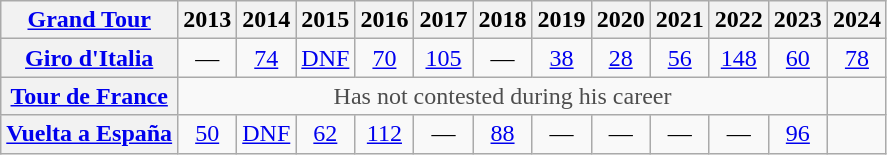<table class="wikitable plainrowheaders">
<tr>
<th scope="col"><a href='#'>Grand Tour</a></th>
<th scope="col">2013</th>
<th scope="col">2014</th>
<th scope="col">2015</th>
<th scope="col">2016</th>
<th scope="col">2017</th>
<th scope="col">2018</th>
<th scope="col">2019</th>
<th scope="col">2020</th>
<th scope="col">2021</th>
<th scope="col">2022</th>
<th scope="col">2023</th>
<th>2024</th>
</tr>
<tr style="text-align:center;">
<th scope="row"> <a href='#'>Giro d'Italia</a></th>
<td>—</td>
<td><a href='#'>74</a></td>
<td><a href='#'>DNF</a></td>
<td><a href='#'>70</a></td>
<td><a href='#'>105</a></td>
<td>—</td>
<td><a href='#'>38</a></td>
<td><a href='#'>28</a></td>
<td><a href='#'>56</a></td>
<td><a href='#'>148</a></td>
<td><a href='#'>60</a></td>
<td><a href='#'>78</a></td>
</tr>
<tr style="text-align:center;">
<th scope="row"> <a href='#'>Tour de France</a></th>
<td style="color:#4d4d4d;" colspan=11>Has not contested during his career</td>
<td></td>
</tr>
<tr style="text-align:center;">
<th scope="row"> <a href='#'>Vuelta a España</a></th>
<td><a href='#'>50</a></td>
<td><a href='#'>DNF</a></td>
<td><a href='#'>62</a></td>
<td><a href='#'>112</a></td>
<td>—</td>
<td><a href='#'>88</a></td>
<td>—</td>
<td>—</td>
<td>—</td>
<td>—</td>
<td><a href='#'>96</a></td>
<td></td>
</tr>
</table>
